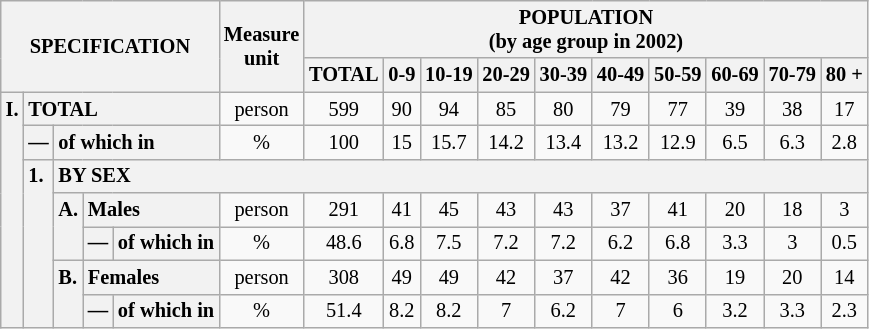<table class="wikitable" style="font-size:85%; text-align:center">
<tr>
<th rowspan="2" colspan="5">SPECIFICATION</th>
<th rowspan="2">Measure<br> unit</th>
<th colspan="10" rowspan="1">POPULATION<br> (by age group in 2002)</th>
</tr>
<tr>
<th>TOTAL</th>
<th>0-9</th>
<th>10-19</th>
<th>20-29</th>
<th>30-39</th>
<th>40-49</th>
<th>50-59</th>
<th>60-69</th>
<th>70-79</th>
<th>80 +</th>
</tr>
<tr>
<th style="text-align:left" valign="top" rowspan="7">I.</th>
<th style="text-align:left" colspan="4">TOTAL</th>
<td>person</td>
<td>599</td>
<td>90</td>
<td>94</td>
<td>85</td>
<td>80</td>
<td>79</td>
<td>77</td>
<td>39</td>
<td>38</td>
<td>17</td>
</tr>
<tr>
<th style="text-align:left" valign="top">—</th>
<th style="text-align:left" colspan="3">of which in</th>
<td>%</td>
<td>100</td>
<td>15</td>
<td>15.7</td>
<td>14.2</td>
<td>13.4</td>
<td>13.2</td>
<td>12.9</td>
<td>6.5</td>
<td>6.3</td>
<td>2.8</td>
</tr>
<tr>
<th style="text-align:left" valign="top" rowspan="5">1.</th>
<th style="text-align:left" colspan="14">BY SEX</th>
</tr>
<tr>
<th style="text-align:left" valign="top" rowspan="2">A.</th>
<th style="text-align:left" colspan="2">Males</th>
<td>person</td>
<td>291</td>
<td>41</td>
<td>45</td>
<td>43</td>
<td>43</td>
<td>37</td>
<td>41</td>
<td>20</td>
<td>18</td>
<td>3</td>
</tr>
<tr>
<th style="text-align:left" valign="top">—</th>
<th style="text-align:left" colspan="1">of which in</th>
<td>%</td>
<td>48.6</td>
<td>6.8</td>
<td>7.5</td>
<td>7.2</td>
<td>7.2</td>
<td>6.2</td>
<td>6.8</td>
<td>3.3</td>
<td>3</td>
<td>0.5</td>
</tr>
<tr>
<th style="text-align:left" valign="top" rowspan="2">B.</th>
<th style="text-align:left" colspan="2">Females</th>
<td>person</td>
<td>308</td>
<td>49</td>
<td>49</td>
<td>42</td>
<td>37</td>
<td>42</td>
<td>36</td>
<td>19</td>
<td>20</td>
<td>14</td>
</tr>
<tr>
<th style="text-align:left" valign="top">—</th>
<th style="text-align:left" colspan="1">of which in</th>
<td>%</td>
<td>51.4</td>
<td>8.2</td>
<td>8.2</td>
<td>7</td>
<td>6.2</td>
<td>7</td>
<td>6</td>
<td>3.2</td>
<td>3.3</td>
<td>2.3</td>
</tr>
</table>
